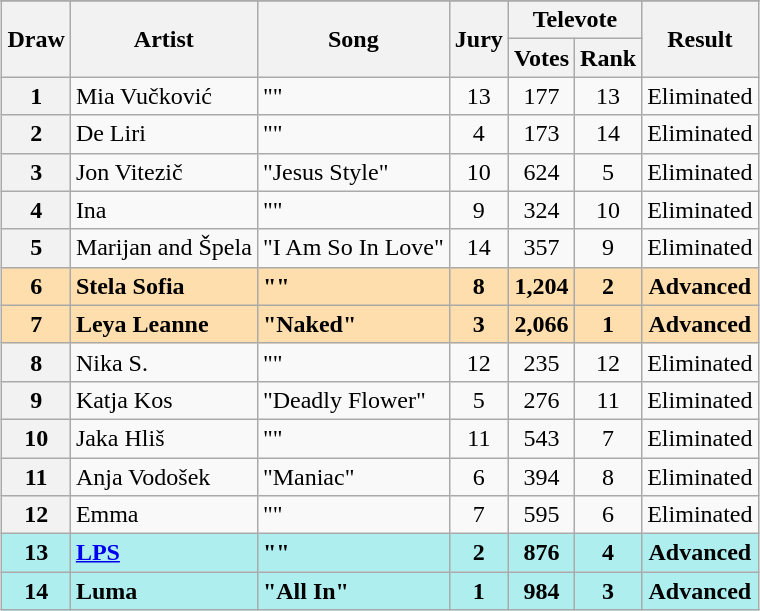<table class="sortable wikitable plainrowheaders" style="margin: 1em auto 1em auto; text-align:center">
<tr>
</tr>
<tr>
<th scope="col" rowspan="2">Draw</th>
<th scope="col" rowspan="2">Artist</th>
<th scope="col" rowspan="2">Song</th>
<th scope="col" rowspan="2">Jury</th>
<th scope="col" colspan="2">Televote</th>
<th scope="col" rowspan="2">Result</th>
</tr>
<tr>
<th scope="col">Votes</th>
<th scope="col">Rank</th>
</tr>
<tr>
<th scope="row" style="text-align:center;">1</th>
<td align="left">Mia Vučković</td>
<td align="left">""</td>
<td>13</td>
<td>177</td>
<td>13</td>
<td>Eliminated</td>
</tr>
<tr>
<th scope="row" style="text-align:center;">2</th>
<td align="left">De Liri</td>
<td align="left">""</td>
<td>4</td>
<td>173</td>
<td>14</td>
<td>Eliminated</td>
</tr>
<tr>
<th scope="row" style="text-align:center;">3</th>
<td align="left">Jon Vitezič</td>
<td align="left">"Jesus Style"</td>
<td>10</td>
<td>624</td>
<td>5</td>
<td>Eliminated</td>
</tr>
<tr>
<th scope="row" style="text-align:center;">4</th>
<td align="left">Ina</td>
<td align="left">""</td>
<td>9</td>
<td>324</td>
<td>10</td>
<td>Eliminated</td>
</tr>
<tr>
<th scope="row" style="text-align:center;">5</th>
<td align="left">Marijan and Špela</td>
<td align="left">"I Am So In Love"</td>
<td>14</td>
<td>357</td>
<td>9</td>
<td>Eliminated</td>
</tr>
<tr style="font-weight:bold; background:navajowhite;">
<th scope="row" style="font-weight:bold; background:navajowhite; text-align:center;">6</th>
<td align="left">Stela Sofia</td>
<td align="left">""</td>
<td>8</td>
<td>1,204</td>
<td>2</td>
<td>Advanced</td>
</tr>
<tr style="font-weight:bold; background:navajowhite;">
<th scope="row" style="font-weight:bold; background:navajowhite; text-align:center;">7</th>
<td align="left">Leya Leanne</td>
<td align="left">"Naked"</td>
<td>3</td>
<td>2,066</td>
<td>1</td>
<td>Advanced</td>
</tr>
<tr>
<th scope="row" style="text-align:center;">8</th>
<td align="left">Nika S.</td>
<td align="left">""</td>
<td>12</td>
<td>235</td>
<td>12</td>
<td>Eliminated</td>
</tr>
<tr>
<th scope="row" style="text-align:center;">9</th>
<td align="left">Katja Kos</td>
<td align="left">"Deadly Flower"</td>
<td>5</td>
<td>276</td>
<td>11</td>
<td>Eliminated</td>
</tr>
<tr>
<th scope="row" style="text-align:center;">10</th>
<td align="left">Jaka Hliš</td>
<td align="left">""</td>
<td>11</td>
<td>543</td>
<td>7</td>
<td>Eliminated</td>
</tr>
<tr>
<th scope="row" style="text-align:center;">11</th>
<td align="left">Anja Vodošek</td>
<td align="left">"Maniac"</td>
<td>6</td>
<td>394</td>
<td>8</td>
<td>Eliminated</td>
</tr>
<tr>
<th scope="row" style="text-align:center;">12</th>
<td align="left">Emma</td>
<td align="left">""</td>
<td>7</td>
<td>595</td>
<td>6</td>
<td>Eliminated</td>
</tr>
<tr style="font-weight:bold; background:paleturquoise;">
<th scope="row" style="font-weight:bold; background:paleturquoise; text-align:center;">13</th>
<td align="left"><a href='#'>LPS</a></td>
<td align="left">""</td>
<td>2</td>
<td>876</td>
<td>4</td>
<td>Advanced</td>
</tr>
<tr style="font-weight:bold; background:paleturquoise;">
<th scope="row" style="font-weight:bold; background:paleturquoise; text-align:center;">14</th>
<td align="left">Luma</td>
<td align="left">"All In"</td>
<td>1</td>
<td>984</td>
<td>3</td>
<td>Advanced</td>
</tr>
</table>
